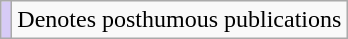<table class="wikitable">
<tr>
<td style="background:#D7CBF6;"></td>
<td>Denotes posthumous publications</td>
</tr>
</table>
